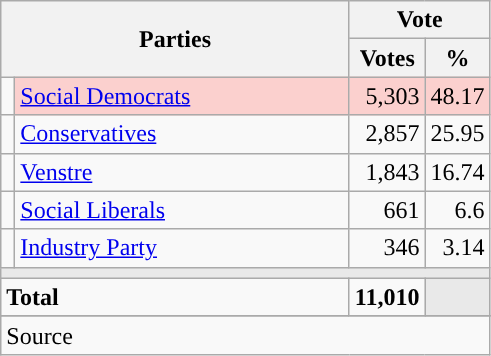<table class="wikitable" style="text-align:right;">
<tr>
<th style="text-align:centre;" rowspan="2" colspan="2" width="225">Parties</th>
<th colspan="3">Vote</th>
</tr>
<tr>
<th width="15">Votes</th>
<th width="15">%</th>
</tr>
<tr>
<td width="2" style="color:inherit;background:"></td>
<td bgcolor=#fbd0ce  align="left"><a href='#'>Social Democrats</a></td>
<td bgcolor=#fbd0ce>5,303</td>
<td bgcolor=#fbd0ce>48.17</td>
</tr>
<tr>
<td width="2" style="color:inherit;background:"></td>
<td align="left"><a href='#'>Conservatives</a></td>
<td>2,857</td>
<td>25.95</td>
</tr>
<tr>
<td width="2" style="color:inherit;background:"></td>
<td align="left"><a href='#'>Venstre</a></td>
<td>1,843</td>
<td>16.74</td>
</tr>
<tr>
<td width="2" style="color:inherit;background:"></td>
<td align="left"><a href='#'>Social Liberals</a></td>
<td>661</td>
<td>6.6</td>
</tr>
<tr>
<td width="2" style="color:inherit;background:"></td>
<td align="left"><a href='#'>Industry Party</a></td>
<td>346</td>
<td>3.14</td>
</tr>
<tr>
<td colspan="7" bgcolor="#E9E9E9"></td>
</tr>
<tr>
<td align="left" colspan="2"><strong>Total</strong></td>
<td><strong>11,010</strong></td>
<td bgcolor="#E9E9E9" colspan="2"></td>
</tr>
<tr>
</tr>
<tr>
<td align="left" colspan="6">Source</td>
</tr>
</table>
